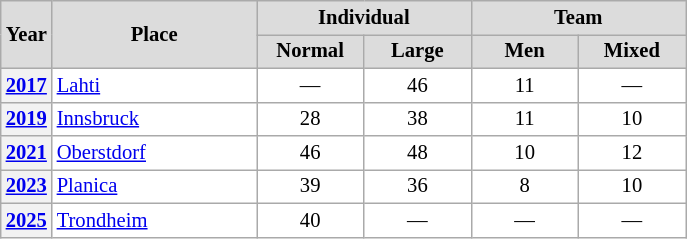<table class="wikitable plainrowheaders" style="background:#fff; font-size:86%; line-height:16px; border:gray solid 1px; border-collapse:collapse;">
<tr style="background:#ccc; text-align:center;">
<th scope="col" rowspan="2" style="background:#dcdcdc; width:25px;">Year</th>
<th scope="col" rowspan="2" style="background:#dcdcdc; width:130px;">Place</th>
<th scope="col" colspan="2" style="background:#dcdcdc; width:130px;">Individual</th>
<th scope="col" colspan="2" style="background:#dcdcdc; width:130px;">Team</th>
</tr>
<tr>
<th scope="col" style="background:#dcdcdc; width:65px;">Normal</th>
<th scope="col" style="background:#dcdcdc; width:65px;">Large</th>
<th scope="col" style="background:#dcdcdc; width:65px;">Men</th>
<th scope="col" style="background:#dcdcdc; width:65px;">Mixed</th>
</tr>
<tr>
<th scope=row align=center><a href='#'>2017</a></th>
<td> <a href='#'>Lahti</a></td>
<td align=center>—</td>
<td align=center>46</td>
<td align=center>11</td>
<td align=center>—</td>
</tr>
<tr>
<th scope=row align=center><a href='#'>2019</a></th>
<td> <a href='#'>Innsbruck</a></td>
<td align=center>28</td>
<td align=center>38</td>
<td align=center>11</td>
<td align=center>10</td>
</tr>
<tr>
<th scope=row align=center><a href='#'>2021</a></th>
<td> <a href='#'>Oberstdorf</a></td>
<td align=center>46</td>
<td align=center>48</td>
<td align=center>10</td>
<td align=center>12</td>
</tr>
<tr>
<th scope=row align=center><a href='#'>2023</a></th>
<td> <a href='#'>Planica</a></td>
<td align=center>39</td>
<td align=center>36</td>
<td align=center>8</td>
<td align=center>10</td>
</tr>
<tr>
<th scope=row align=center><a href='#'>2025</a></th>
<td> <a href='#'>Trondheim</a></td>
<td align=center>40</td>
<td align=center>—</td>
<td align=center>—</td>
<td align=center>—</td>
</tr>
</table>
